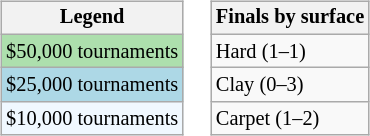<table>
<tr valign=top>
<td><br><table class=wikitable style="font-size:85%">
<tr>
<th>Legend</th>
</tr>
<tr style="background:#addfad;">
<td>$50,000 tournaments</td>
</tr>
<tr style="background:lightblue;">
<td>$25,000 tournaments</td>
</tr>
<tr style="background:#f0f8ff;">
<td>$10,000 tournaments</td>
</tr>
</table>
</td>
<td><br><table class=wikitable style="font-size:85%">
<tr>
<th>Finals by surface</th>
</tr>
<tr>
<td>Hard (1–1)</td>
</tr>
<tr>
<td>Clay (0–3)</td>
</tr>
<tr>
<td>Carpet (1–2)</td>
</tr>
</table>
</td>
</tr>
</table>
